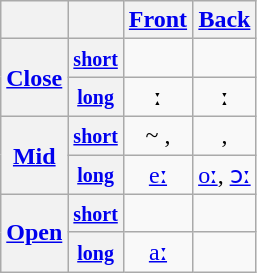<table class="wikitable" style="text-align: center;">
<tr>
<th></th>
<th></th>
<th><a href='#'>Front</a></th>
<th><a href='#'>Back</a></th>
</tr>
<tr>
<th rowspan="2"><a href='#'>Close</a></th>
<th><a href='#'><small>short</small></a></th>
<td></td>
<td></td>
</tr>
<tr>
<th><a href='#'><small>long</small></a></th>
<td>ː</td>
<td>ː</td>
</tr>
<tr>
<th rowspan="2"><a href='#'>Mid</a></th>
<th><a href='#'><small>short</small></a></th>
<td> ~ , </td>
<td>, </td>
</tr>
<tr>
<th><a href='#'><small>long</small></a></th>
<td><a href='#'>eː</a></td>
<td><a href='#'>oː</a>, <a href='#'>ɔː</a></td>
</tr>
<tr>
<th rowspan="2"><a href='#'>Open</a></th>
<th><a href='#'><small>short</small></a></th>
<td></td>
<td></td>
</tr>
<tr>
<th><a href='#'><small>long</small></a></th>
<td><a href='#'>aː</a></td>
<td></td>
</tr>
</table>
